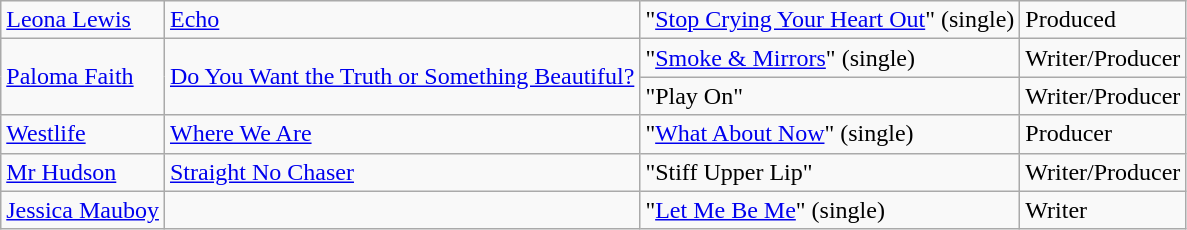<table class="wikitable">
<tr>
<td><a href='#'>Leona Lewis</a></td>
<td><a href='#'>Echo</a></td>
<td>"<a href='#'>Stop Crying Your Heart Out</a>" (single)</td>
<td>Produced</td>
</tr>
<tr>
<td rowspan="2"><a href='#'>Paloma Faith</a></td>
<td rowspan="2"><a href='#'>Do You Want the Truth or Something Beautiful?</a></td>
<td>"<a href='#'>Smoke & Mirrors</a>" (single)</td>
<td>Writer/Producer</td>
</tr>
<tr>
<td>"Play On"</td>
<td>Writer/Producer</td>
</tr>
<tr>
<td><a href='#'>Westlife</a></td>
<td><a href='#'>Where We Are</a></td>
<td>"<a href='#'>What About Now</a>" (single)</td>
<td>Producer</td>
</tr>
<tr>
<td><a href='#'>Mr Hudson</a></td>
<td><a href='#'>Straight No Chaser</a></td>
<td>"Stiff Upper Lip"</td>
<td>Writer/Producer</td>
</tr>
<tr>
<td><a href='#'>Jessica Mauboy</a></td>
<td></td>
<td>"<a href='#'>Let Me Be Me</a>" (single)</td>
<td>Writer</td>
</tr>
</table>
